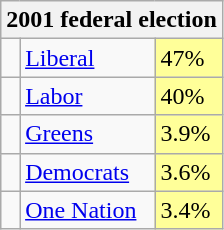<table class="wikitable">
<tr>
<th colspan="3">2001 federal election</th>
</tr>
<tr>
<td> </td>
<td><a href='#'>Liberal</a></td>
<td bgcolor="FFFF99">47%</td>
</tr>
<tr>
<td> </td>
<td><a href='#'>Labor</a></td>
<td bgcolor="FFFF99">40%</td>
</tr>
<tr>
<td> </td>
<td><a href='#'>Greens</a></td>
<td bgcolor="FFFF99">3.9%</td>
</tr>
<tr>
<td> </td>
<td><a href='#'>Democrats</a></td>
<td bgcolor="FFFF99">3.6%</td>
</tr>
<tr>
<td> </td>
<td><a href='#'>One Nation</a></td>
<td bgcolor="FFFF99">3.4%</td>
</tr>
</table>
